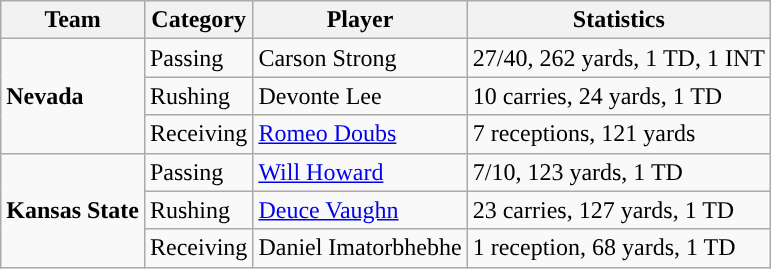<table class="wikitable" style="float: left;">
<tr>
<th>Team</th>
<th>Category</th>
<th>Player</th>
<th>Statistics</th>
</tr>
<tr>
<td rowspan=3><strong>Nevada</strong></td>
<td>Passing</td>
<td>Carson Strong</td>
<td>27/40, 262 yards, 1 TD, 1 INT</td>
</tr>
<tr>
<td>Rushing</td>
<td>Devonte Lee</td>
<td>10 carries, 24 yards, 1 TD</td>
</tr>
<tr>
<td>Receiving</td>
<td><a href='#'>Romeo Doubs</a></td>
<td>7 receptions, 121 yards</td>
</tr>
<tr>
<td rowspan=3><strong>Kansas State</strong></td>
<td>Passing</td>
<td><a href='#'>Will Howard</a></td>
<td>7/10, 123 yards, 1 TD</td>
</tr>
<tr>
<td>Rushing</td>
<td><a href='#'>Deuce Vaughn</a></td>
<td>23 carries, 127 yards, 1 TD</td>
</tr>
<tr>
<td>Receiving</td>
<td>Daniel Imatorbhebhe</td>
<td>1 reception, 68 yards, 1 TD</td>
</tr>
</table>
